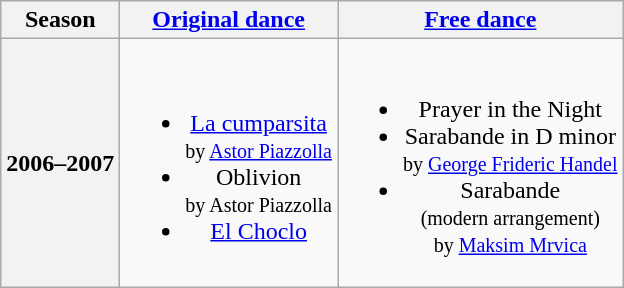<table class="wikitable" style="text-align:center">
<tr>
<th>Season</th>
<th><a href='#'>Original dance</a></th>
<th><a href='#'>Free dance</a></th>
</tr>
<tr>
<th>2006–2007 <br> </th>
<td><br><ul><li><a href='#'>La cumparsita</a> <br><small> by <a href='#'>Astor Piazzolla</a> </small></li><li>Oblivion <br><small> by Astor Piazzolla </small></li><li><a href='#'>El Choclo</a></li></ul></td>
<td><br><ul><li>Prayer in the Night</li><li>Sarabande in D minor <br><small> by <a href='#'>George Frideric Handel</a> </small></li><li>Sarabande <br><small> (modern arrangement) <br> by <a href='#'>Maksim Mrvica</a> </small></li></ul></td>
</tr>
</table>
